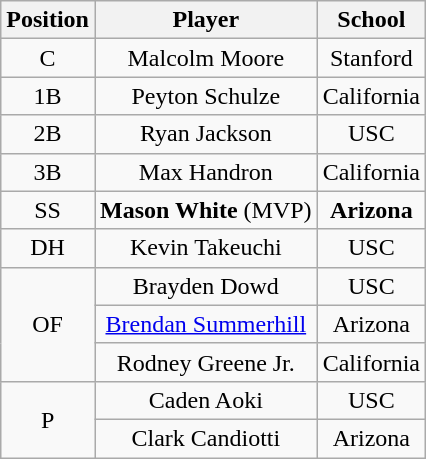<table class="wikitable" style=text-align:center>
<tr>
<th>Position</th>
<th>Player</th>
<th>School</th>
</tr>
<tr>
<td>C</td>
<td>Malcolm Moore</td>
<td style=>Stanford</td>
</tr>
<tr>
<td>1B</td>
<td>Peyton Schulze</td>
<td style=>California</td>
</tr>
<tr>
<td>2B</td>
<td>Ryan Jackson</td>
<td style=>USC</td>
</tr>
<tr>
<td>3B</td>
<td>Max Handron</td>
<td style=>California</td>
</tr>
<tr>
<td>SS</td>
<td><strong>Mason White</strong> (MVP)</td>
<td style=><strong>Arizona</strong></td>
</tr>
<tr>
<td>DH</td>
<td>Kevin Takeuchi</td>
<td style=>USC</td>
</tr>
<tr>
<td rowspan="3">OF</td>
<td>Brayden Dowd</td>
<td style=>USC</td>
</tr>
<tr>
<td><a href='#'>Brendan Summerhill</a></td>
<td style=>Arizona</td>
</tr>
<tr>
<td>Rodney Greene Jr.</td>
<td style=>California</td>
</tr>
<tr>
<td rowspan="2">P</td>
<td>Caden Aoki</td>
<td style=>USC</td>
</tr>
<tr>
<td>Clark Candiotti</td>
<td style=>Arizona</td>
</tr>
</table>
